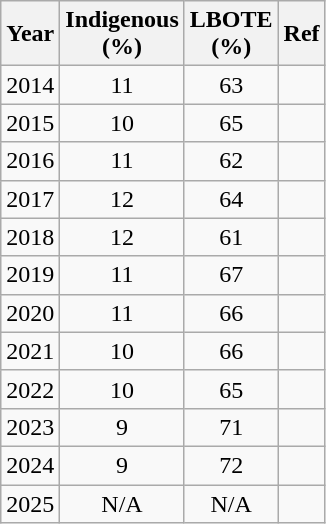<table class="wikitable sortable">
<tr>
<th>Year</th>
<th>Indigenous<br>(%)</th>
<th>LBOTE<br>(%)</th>
<th>Ref</th>
</tr>
<tr>
<td>2014</td>
<td style="text-align:center">11</td>
<td style="text-align:center">63</td>
<td></td>
</tr>
<tr>
<td>2015</td>
<td style="text-align:center">10</td>
<td style="text-align:center">65</td>
<td></td>
</tr>
<tr>
<td>2016</td>
<td style="text-align:center">11</td>
<td style="text-align:center">62</td>
<td></td>
</tr>
<tr>
<td>2017</td>
<td style="text-align:center">12</td>
<td style="text-align:center">64</td>
<td></td>
</tr>
<tr>
<td>2018</td>
<td style="text-align:center">12</td>
<td style="text-align:center">61</td>
<td></td>
</tr>
<tr>
<td>2019</td>
<td style="text-align:center">11</td>
<td style="text-align:center">67</td>
<td></td>
</tr>
<tr>
<td>2020</td>
<td style="text-align:center">11</td>
<td style="text-align:center">66</td>
<td></td>
</tr>
<tr>
<td>2021</td>
<td style="text-align:center">10</td>
<td style="text-align:center">66</td>
<td></td>
</tr>
<tr>
<td>2022</td>
<td style="text-align:center">10</td>
<td style="text-align:center">65</td>
<td></td>
</tr>
<tr>
<td>2023</td>
<td style="text-align:center">9</td>
<td style="text-align:center">71</td>
<td></td>
</tr>
<tr>
<td>2024</td>
<td style="text-align:center">9</td>
<td style="text-align:center">72</td>
<td></td>
</tr>
<tr>
<td>2025</td>
<td style="text-align:center">N/A</td>
<td style="text-align:center">N/A</td>
<td></td>
</tr>
</table>
